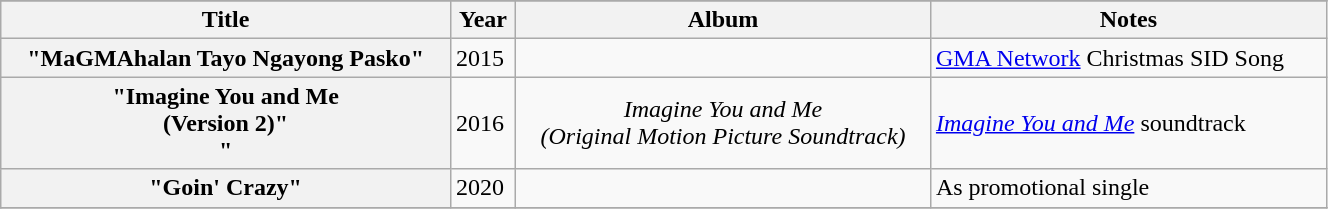<table class="wikitable sortable" style="width:70%">
<tr style="text-align:center;">
</tr>
<tr>
<th>Title</th>
<th>Year</th>
<th>Album</th>
<th>Notes</th>
</tr>
<tr>
<th scope="row">"MaGMAhalan Tayo Ngayong Pasko"</th>
<td>2015</td>
<td></td>
<td><a href='#'>GMA Network</a> Christmas SID Song</td>
</tr>
<tr>
<th scope="row">"Imagine You and Me<br>(Version 2)" <br> "</th>
<td>2016</td>
<td align="center"><em>Imagine You and Me <br> (Original Motion Picture Soundtrack)</em></td>
<td><em><a href='#'>Imagine You and Me</a></em> soundtrack</td>
</tr>
<tr>
<th scope="row">"Goin' Crazy"</th>
<td>2020</td>
<td></td>
<td>As promotional single</td>
</tr>
<tr>
</tr>
</table>
